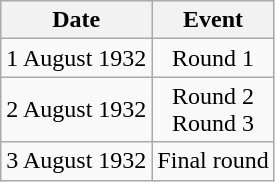<table class = "wikitable" style="text-align:center;">
<tr>
<th>Date</th>
<th>Event</th>
</tr>
<tr>
<td>1 August 1932</td>
<td>Round 1</td>
</tr>
<tr>
<td>2 August 1932</td>
<td>Round 2<br>Round 3</td>
</tr>
<tr>
<td>3 August 1932</td>
<td>Final round</td>
</tr>
</table>
